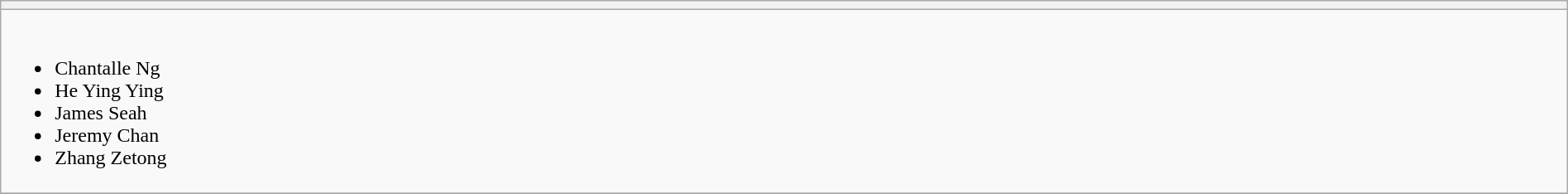<table class="wikitable" style="width:100%;">
<tr>
<th style="width=100%" style="background-color:#8B0000; font-weight:bold; text-align:center;"></th>
</tr>
<tr>
<td valign="top"><br><ul><li>Chantalle Ng</li><li>He Ying Ying</li><li>James Seah</li><li>Jeremy Chan</li><li>Zhang Zetong</li></ul></td>
</tr>
<tr>
</tr>
</table>
